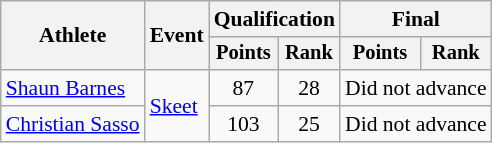<table class="wikitable" style="font-size:90%">
<tr>
<th rowspan=2>Athlete</th>
<th rowspan=2>Event</th>
<th colspan=2>Qualification</th>
<th colspan=2>Final</th>
</tr>
<tr style="font-size:95%">
<th>Points</th>
<th>Rank</th>
<th>Points</th>
<th>Rank</th>
</tr>
<tr align=center>
<td align=left><a href='#'>Shaun Barnes</a></td>
<td align=left rowspan=2><a href='#'>Skeet</a></td>
<td>87</td>
<td>28</td>
<td colspan=2>Did not advance</td>
</tr>
<tr align=center>
<td align=left><a href='#'>Christian Sasso</a></td>
<td>103</td>
<td>25</td>
<td colspan=2>Did not advance</td>
</tr>
</table>
